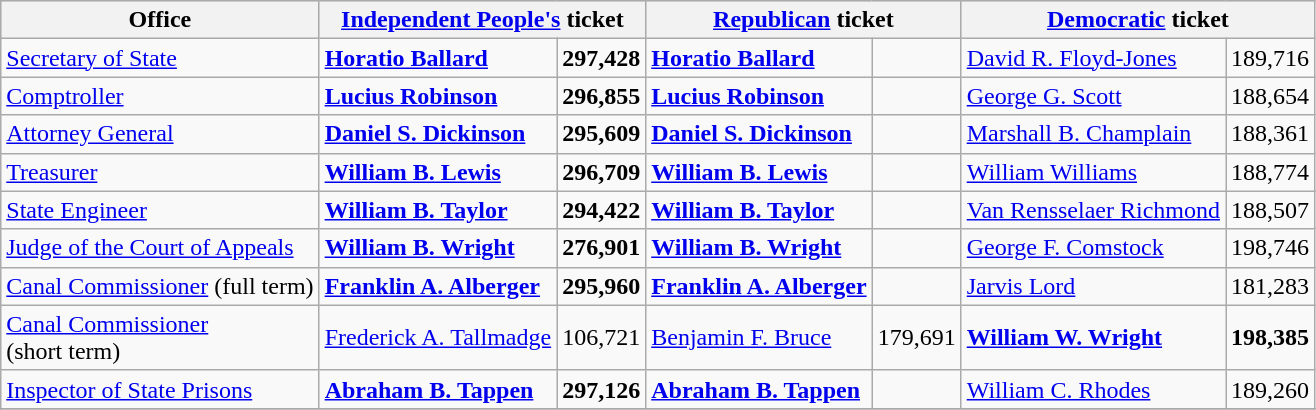<table class=wikitable>
<tr bgcolor=lightgrey>
<th>Office</th>
<th colspan="2" ><a href='#'>Independent People's</a> ticket</th>
<th colspan="2" ><a href='#'>Republican</a> ticket</th>
<th colspan="2" ><a href='#'>Democratic</a> ticket</th>
</tr>
<tr>
<td><a href='#'>Secretary of State</a></td>
<td><strong><a href='#'>Horatio Ballard</a></strong></td>
<td><strong>297,428</strong></td>
<td><strong><a href='#'>Horatio Ballard</a></strong></td>
<td align="right"></td>
<td><a href='#'>David R. Floyd-Jones</a></td>
<td align="right">189,716</td>
</tr>
<tr>
<td><a href='#'>Comptroller</a></td>
<td><strong><a href='#'>Lucius Robinson</a></strong></td>
<td><strong>296,855</strong></td>
<td><strong><a href='#'>Lucius Robinson</a></strong></td>
<td align="right"></td>
<td><a href='#'>George G. Scott</a></td>
<td align="right">188,654</td>
</tr>
<tr>
<td><a href='#'>Attorney General</a></td>
<td><strong><a href='#'>Daniel S. Dickinson</a></strong></td>
<td><strong>295,609</strong></td>
<td><strong><a href='#'>Daniel S. Dickinson</a></strong></td>
<td align="right"></td>
<td><a href='#'>Marshall B. Champlain</a></td>
<td align="right">188,361</td>
</tr>
<tr>
<td><a href='#'>Treasurer</a></td>
<td><strong><a href='#'>William B. Lewis</a></strong></td>
<td><strong>296,709</strong></td>
<td><strong><a href='#'>William B. Lewis</a></strong></td>
<td align="right"></td>
<td><a href='#'>William Williams</a></td>
<td align="right">188,774</td>
</tr>
<tr>
<td><a href='#'>State Engineer</a></td>
<td><strong><a href='#'>William B. Taylor</a></strong></td>
<td><strong>294,422</strong></td>
<td><strong><a href='#'>William B. Taylor</a></strong></td>
<td align="right"></td>
<td><a href='#'>Van Rensselaer Richmond</a></td>
<td align="right">188,507</td>
</tr>
<tr>
<td><a href='#'>Judge of the Court of Appeals</a></td>
<td><strong><a href='#'>William B. Wright</a></strong></td>
<td><strong>276,901</strong></td>
<td><strong><a href='#'>William B. Wright</a></strong></td>
<td align="right"></td>
<td><a href='#'>George F. Comstock</a></td>
<td align="right">198,746</td>
</tr>
<tr>
<td><a href='#'>Canal Commissioner</a> (full term)</td>
<td><strong><a href='#'>Franklin A. Alberger</a></strong></td>
<td><strong>295,960</strong></td>
<td><strong><a href='#'>Franklin A. Alberger</a></strong></td>
<td align="right"></td>
<td><a href='#'>Jarvis Lord</a></td>
<td align="right">181,283</td>
</tr>
<tr>
<td><a href='#'>Canal Commissioner</a> <br>(short term)</td>
<td><a href='#'>Frederick A. Tallmadge</a></td>
<td>106,721</td>
<td><a href='#'>Benjamin F. Bruce</a></td>
<td align="right">179,691</td>
<td><strong><a href='#'>William W. Wright</a></strong></td>
<td align="right"><strong>198,385</strong></td>
</tr>
<tr>
<td><a href='#'>Inspector of State Prisons</a></td>
<td><strong><a href='#'>Abraham B. Tappen</a></strong></td>
<td><strong>297,126</strong></td>
<td><strong><a href='#'>Abraham B. Tappen</a></strong></td>
<td align="right"></td>
<td><a href='#'>William C. Rhodes</a></td>
<td align="right">189,260</td>
</tr>
<tr>
</tr>
</table>
